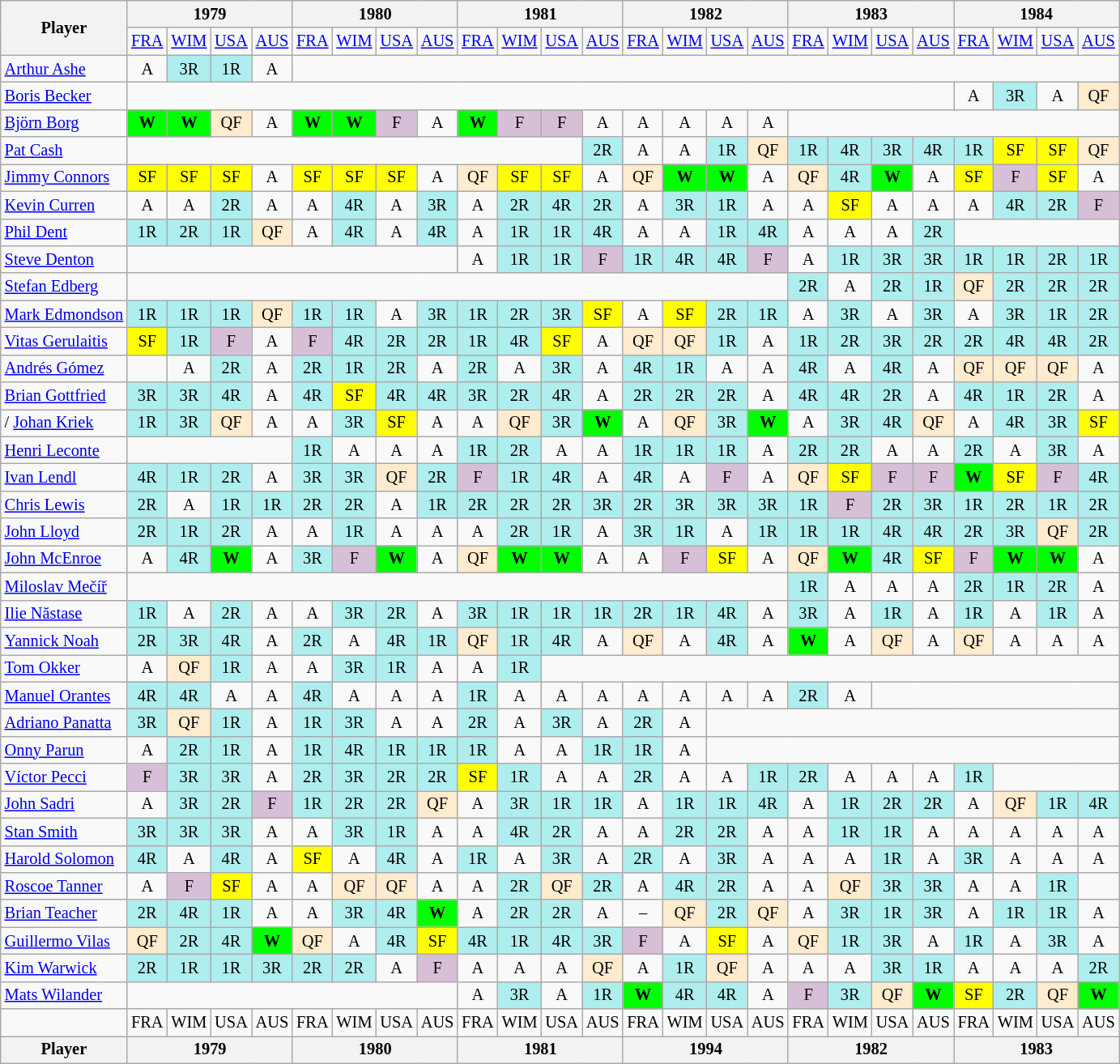<table class=wikitable style=text-align:center;font-size:85%>
<tr>
<th rowspan=2>Player</th>
<th colspan=4>1979</th>
<th colspan=4>1980</th>
<th colspan=4>1981</th>
<th colspan=4>1982</th>
<th colspan=4>1983</th>
<th colspan=4>1984</th>
</tr>
<tr>
<td><a href='#'>FRA</a></td>
<td><a href='#'>WIM</a></td>
<td><a href='#'>USA</a></td>
<td><a href='#'>AUS</a></td>
<td><a href='#'>FRA</a></td>
<td><a href='#'>WIM</a></td>
<td><a href='#'>USA</a></td>
<td><a href='#'>AUS</a></td>
<td><a href='#'>FRA</a></td>
<td><a href='#'>WIM</a></td>
<td><a href='#'>USA</a></td>
<td><a href='#'>AUS</a></td>
<td><a href='#'>FRA</a></td>
<td><a href='#'>WIM</a></td>
<td><a href='#'>USA</a></td>
<td><a href='#'>AUS</a></td>
<td><a href='#'>FRA</a></td>
<td><a href='#'>WIM</a></td>
<td><a href='#'>USA</a></td>
<td><a href='#'>AUS</a></td>
<td><a href='#'>FRA</a></td>
<td><a href='#'>WIM</a></td>
<td><a href='#'>USA</a></td>
<td><a href='#'>AUS</a></td>
</tr>
<tr>
<td align=left> <a href='#'>Arthur Ashe</a></td>
<td>A</td>
<td bgcolor=afeeee>3R</td>
<td bgcolor=afeeee>1R</td>
<td>A</td>
<td colspan=20></td>
</tr>
<tr>
<td align=left> <a href='#'>Boris Becker</a></td>
<td colspan=20></td>
<td>A</td>
<td bgcolor=afeeee>3R</td>
<td>A</td>
<td bgcolor=ffebcd>QF</td>
</tr>
<tr>
<td align=left> <a href='#'>Björn Borg</a></td>
<td bgcolor=lime><strong>W</strong></td>
<td bgcolor=lime><strong>W</strong></td>
<td bgcolor=ffebcd>QF</td>
<td>A</td>
<td bgcolor=lime><strong>W</strong></td>
<td bgcolor=lime><strong>W</strong></td>
<td bgcolor=thistle>F</td>
<td>A</td>
<td bgcolor=lime><strong>W</strong></td>
<td bgcolor=thistle>F</td>
<td bgcolor=thistle>F</td>
<td>A</td>
<td>A</td>
<td>A</td>
<td>A</td>
<td>A</td>
<td colspan=8></td>
</tr>
<tr>
<td align=left> <a href='#'>Pat Cash</a></td>
<td colspan=11></td>
<td bgcolor=afeeee>2R</td>
<td>A</td>
<td>A</td>
<td bgcolor=afeeee>1R</td>
<td bgcolor=ffebcd>QF</td>
<td bgcolor=afeeee>1R</td>
<td bgcolor=afeeee>4R</td>
<td bgcolor=afeeee>3R</td>
<td bgcolor=afeeee>4R</td>
<td bgcolor=afeeee>1R</td>
<td bgcolor=yellow>SF</td>
<td bgcolor=yellow>SF</td>
<td bgcolor=ffebcd>QF</td>
</tr>
<tr>
<td align=left> <a href='#'>Jimmy Connors</a></td>
<td bgcolor=yellow>SF</td>
<td bgcolor=yellow>SF</td>
<td bgcolor=yellow>SF</td>
<td>A</td>
<td bgcolor=yellow>SF</td>
<td bgcolor=yellow>SF</td>
<td bgcolor=yellow>SF</td>
<td>A</td>
<td bgcolor=ffebcd>QF</td>
<td bgcolor=yellow>SF</td>
<td bgcolor=yellow>SF</td>
<td>A</td>
<td bgcolor=ffebcd>QF</td>
<td bgcolor=lime><strong>W</strong></td>
<td bgcolor=lime><strong>W</strong></td>
<td>A</td>
<td bgcolor=ffebcd>QF</td>
<td bgcolor=afeeee>4R</td>
<td bgcolor=lime><strong>W</strong></td>
<td>A</td>
<td bgcolor=yellow>SF</td>
<td bgcolor=thistle>F</td>
<td bgcolor=yellow>SF</td>
<td>A</td>
</tr>
<tr>
<td align=left> <a href='#'>Kevin Curren</a></td>
<td>A</td>
<td>A</td>
<td bgcolor=afeeee>2R</td>
<td>A</td>
<td>A</td>
<td bgcolor=afeeee>4R</td>
<td>A</td>
<td bgcolor=afeeee>3R</td>
<td>A</td>
<td bgcolor=afeeee>2R</td>
<td bgcolor=afeeee>4R</td>
<td bgcolor=afeeee>2R</td>
<td>A</td>
<td bgcolor=afeeee>3R</td>
<td bgcolor=afeeee>1R</td>
<td>A</td>
<td>A</td>
<td bgcolor=yellow>SF</td>
<td>A</td>
<td>A</td>
<td>A</td>
<td bgcolor=afeeee>4R</td>
<td bgcolor=afeeee>2R</td>
<td bgcolor=thistle>F</td>
</tr>
<tr>
<td align=left> <a href='#'>Phil Dent</a></td>
<td bgcolor=afeeee>1R</td>
<td bgcolor=afeeee>2R</td>
<td bgcolor=afeeee>1R</td>
<td bgcolor=ffebcd>QF</td>
<td>A</td>
<td bgcolor=afeeee>4R</td>
<td>A</td>
<td bgcolor=afeeee>4R</td>
<td>A</td>
<td bgcolor=afeeee>1R</td>
<td bgcolor=afeeee>1R</td>
<td bgcolor=afeeee>4R</td>
<td>A</td>
<td>A</td>
<td bgcolor=afeeee>1R</td>
<td bgcolor=afeeee>4R</td>
<td>A</td>
<td>A</td>
<td>A</td>
<td bgcolor=afeeee>2R</td>
<td colspan = 4></td>
</tr>
<tr>
<td align=left> <a href='#'>Steve Denton</a></td>
<td colspan=8></td>
<td>A</td>
<td bgcolor=afeeee>1R</td>
<td bgcolor=afeeee>1R</td>
<td bgcolor=thistle>F</td>
<td bgcolor=afeeee>1R</td>
<td bgcolor=afeeee>4R</td>
<td bgcolor=afeeee>4R</td>
<td bgcolor=thistle>F</td>
<td>A</td>
<td bgcolor=afeeee>1R</td>
<td bgcolor=afeeee>3R</td>
<td bgcolor=afeeee>3R</td>
<td bgcolor=afeeee>1R</td>
<td bgcolor=afeeee>1R</td>
<td bgcolor=afeeee>2R</td>
<td bgcolor=afeeee>1R</td>
</tr>
<tr>
<td align=left> <a href='#'>Stefan Edberg</a></td>
<td colspan=16></td>
<td bgcolor=afeeee>2R</td>
<td>A</td>
<td bgcolor=afeeee>2R</td>
<td bgcolor=afeeee>1R</td>
<td bgcolor=ffebcd>QF</td>
<td bgcolor=afeeee>2R</td>
<td bgcolor=afeeee>2R</td>
<td bgcolor=afeeee>2R</td>
</tr>
<tr>
<td align=left> <a href='#'>Mark Edmondson</a></td>
<td bgcolor=afeeee>1R</td>
<td bgcolor=afeeee>1R</td>
<td bgcolor=afeeee>1R</td>
<td bgcolor=ffebcd>QF</td>
<td bgcolor=afeeee>1R</td>
<td bgcolor=afeeee>1R</td>
<td>A</td>
<td bgcolor=afeeee>3R</td>
<td bgcolor=afeeee>1R</td>
<td bgcolor=afeeee>2R</td>
<td bgcolor=afeeee>3R</td>
<td bgcolor=yellow>SF</td>
<td>A</td>
<td bgcolor=yellow>SF</td>
<td bgcolor=afeeee>2R</td>
<td bgcolor=afeeee>1R</td>
<td>A</td>
<td bgcolor=afeeee>3R</td>
<td>A</td>
<td bgcolor=afeeee>3R</td>
<td>A</td>
<td bgcolor=afeeee>3R</td>
<td bgcolor=afeeee>1R</td>
<td bgcolor=afeeee>2R</td>
</tr>
<tr>
<td align=left> <a href='#'>Vitas Gerulaitis</a></td>
<td bgcolor=yellow>SF</td>
<td bgcolor=afeeee>1R</td>
<td bgcolor=thistle>F</td>
<td>A</td>
<td bgcolor=thistle>F</td>
<td bgcolor=afeeee>4R</td>
<td bgcolor=afeeee>2R</td>
<td bgcolor=afeeee>2R</td>
<td bgcolor=afeeee>1R</td>
<td bgcolor=afeeee>4R</td>
<td bgcolor=yellow>SF</td>
<td>A</td>
<td bgcolor=ffebcd>QF</td>
<td bgcolor=ffebcd>QF</td>
<td bgcolor=afeeee>1R</td>
<td>A</td>
<td bgcolor=afeeee>1R</td>
<td bgcolor=afeeee>2R</td>
<td bgcolor=afeeee>3R</td>
<td bgcolor=afeeee>2R</td>
<td bgcolor=afeeee>2R</td>
<td bgcolor=afeeee>4R</td>
<td bgcolor=afeeee>4R</td>
<td bgcolor=afeeee>2R</td>
</tr>
<tr>
<td align=left> <a href='#'>Andrés Gómez</a></td>
<td></td>
<td>A</td>
<td bgcolor=afeeee>2R</td>
<td>A</td>
<td bgcolor=afeeee>2R</td>
<td bgcolor=afeeee>1R</td>
<td bgcolor=afeeee>2R</td>
<td>A</td>
<td bgcolor=afeeee>2R</td>
<td>A</td>
<td bgcolor=afeeee>3R</td>
<td>A</td>
<td bgcolor=afeeee>4R</td>
<td bgcolor=afeeee>1R</td>
<td>A</td>
<td>A</td>
<td bgcolor=afeeee>4R</td>
<td>A</td>
<td bgcolor=afeeee>4R</td>
<td>A</td>
<td bgcolor=ffebcd>QF</td>
<td bgcolor=ffebcd>QF</td>
<td bgcolor=ffebcd>QF</td>
<td>A</td>
</tr>
<tr>
<td align=left> <a href='#'>Brian Gottfried</a></td>
<td bgcolor=afeeee>3R</td>
<td bgcolor=afeeee>3R</td>
<td bgcolor=afeeee>4R</td>
<td>A</td>
<td bgcolor=afeeee>4R</td>
<td bgcolor=yellow>SF</td>
<td bgcolor=afeeee>4R</td>
<td bgcolor=afeeee>4R</td>
<td bgcolor=afeeee>3R</td>
<td bgcolor=afeeee>2R</td>
<td bgcolor=afeeee>4R</td>
<td>A</td>
<td bgcolor=afeeee>2R</td>
<td bgcolor=afeeee>2R</td>
<td bgcolor=afeeee>2R</td>
<td>A</td>
<td bgcolor=afeeee>4R</td>
<td bgcolor=afeeee>4R</td>
<td bgcolor=afeeee>2R</td>
<td>A</td>
<td bgcolor=afeeee>4R</td>
<td bgcolor=afeeee>1R</td>
<td bgcolor=afeeee>2R</td>
<td>A</td>
</tr>
<tr>
<td align=left>/ <a href='#'>Johan Kriek</a></td>
<td bgcolor=afeeee>1R</td>
<td bgcolor=afeeee>3R</td>
<td bgcolor=ffebcd>QF</td>
<td>A</td>
<td>A</td>
<td bgcolor=afeeee>3R</td>
<td bgcolor=yellow>SF</td>
<td>A</td>
<td>A</td>
<td bgcolor=ffebcd>QF</td>
<td bgcolor=afeeee>3R</td>
<td bgcolor=lime><strong>W</strong></td>
<td>A</td>
<td bgcolor=ffebcd>QF</td>
<td bgcolor=afeeee>3R</td>
<td bgcolor=lime><strong>W</strong></td>
<td>A</td>
<td bgcolor=afeeee>3R</td>
<td bgcolor=afeeee>4R</td>
<td bgcolor=ffebcd>QF</td>
<td>A</td>
<td bgcolor=afeeee>4R</td>
<td bgcolor=afeeee>3R</td>
<td bgcolor=yellow>SF</td>
</tr>
<tr>
<td align=left> <a href='#'>Henri Leconte</a></td>
<td colspan=4></td>
<td bgcolor=afeeee>1R</td>
<td>A</td>
<td>A</td>
<td>A</td>
<td bgcolor=afeeee>1R</td>
<td bgcolor=afeeee>2R</td>
<td>A</td>
<td>A</td>
<td bgcolor=afeeee>1R</td>
<td bgcolor=afeeee>1R</td>
<td bgcolor=afeeee>1R</td>
<td>A</td>
<td bgcolor=afeeee>2R</td>
<td bgcolor=afeeee>2R</td>
<td>A</td>
<td>A</td>
<td bgcolor=afeeee>2R</td>
<td>A</td>
<td bgcolor=afeeee>3R</td>
<td>A</td>
</tr>
<tr>
<td align=left> <a href='#'>Ivan Lendl</a></td>
<td bgcolor=afeeee>4R</td>
<td bgcolor=afeeee>1R</td>
<td bgcolor=afeeee>2R</td>
<td>A</td>
<td bgcolor=afeeee>3R</td>
<td bgcolor=afeeee>3R</td>
<td bgcolor=ffebcd>QF</td>
<td bgcolor=afeeee>2R</td>
<td bgcolor=thistle>F</td>
<td bgcolor=afeeee>1R</td>
<td bgcolor=afeeee>4R</td>
<td>A</td>
<td bgcolor=afeeee>4R</td>
<td>A</td>
<td bgcolor=thistle>F</td>
<td>A</td>
<td bgcolor=ffebcd>QF</td>
<td bgcolor=yellow>SF</td>
<td bgcolor=thistle>F</td>
<td bgcolor=thistle>F</td>
<td bgcolor=lime><strong>W</strong></td>
<td bgcolor=yellow>SF</td>
<td bgcolor=thistle>F</td>
<td bgcolor=afeeee>4R</td>
</tr>
<tr>
<td align=left> <a href='#'>Chris Lewis</a></td>
<td bgcolor=afeeee>2R</td>
<td>A</td>
<td bgcolor=afeeee>1R</td>
<td bgcolor=afeeee>1R</td>
<td bgcolor=afeeee>2R</td>
<td bgcolor=afeeee>2R</td>
<td>A</td>
<td bgcolor=afeeee>1R</td>
<td bgcolor=afeeee>2R</td>
<td bgcolor=afeeee>2R</td>
<td bgcolor=afeeee>2R</td>
<td bgcolor=afeeee>3R</td>
<td bgcolor=afeeee>2R</td>
<td bgcolor=afeeee>3R</td>
<td bgcolor=afeeee>3R</td>
<td bgcolor=afeeee>3R</td>
<td bgcolor=afeeee>1R</td>
<td bgcolor=thistle>F</td>
<td bgcolor=afeeee>2R</td>
<td bgcolor=afeeee>3R</td>
<td bgcolor=afeeee>1R</td>
<td bgcolor=afeeee>2R</td>
<td bgcolor=afeeee>1R</td>
<td bgcolor=afeeee>2R</td>
</tr>
<tr>
<td align=left> <a href='#'>John Lloyd</a></td>
<td bgcolor=afeeee>2R</td>
<td bgcolor=afeeee>1R</td>
<td bgcolor=afeeee>2R</td>
<td>A</td>
<td>A</td>
<td bgcolor=afeeee>1R</td>
<td>A</td>
<td>A</td>
<td>A</td>
<td bgcolor=afeeee>2R</td>
<td bgcolor=afeeee>1R</td>
<td>A</td>
<td bgcolor=afeeee>3R</td>
<td bgcolor=afeeee>1R</td>
<td>A</td>
<td bgcolor=afeeee>1R</td>
<td bgcolor=afeeee>1R</td>
<td bgcolor=afeeee>1R</td>
<td bgcolor=afeeee>4R</td>
<td bgcolor=afeeee>4R</td>
<td bgcolor=afeeee>2R</td>
<td bgcolor=afeeee>3R</td>
<td bgcolor=ffebcd>QF</td>
<td bgcolor=afeeee>2R</td>
</tr>
<tr>
<td align=left> <a href='#'>John McEnroe</a></td>
<td>A</td>
<td bgcolor=afeeee>4R</td>
<td bgcolor=lime><strong>W</strong></td>
<td>A</td>
<td bgcolor=afeeee>3R</td>
<td bgcolor=thistle>F</td>
<td bgcolor=lime><strong>W</strong></td>
<td>A</td>
<td bgcolor=ffebcd>QF</td>
<td bgcolor=lime><strong>W</strong></td>
<td bgcolor=lime><strong>W</strong></td>
<td>A</td>
<td>A</td>
<td bgcolor=thistle>F</td>
<td bgcolor=yellow>SF</td>
<td>A</td>
<td bgcolor=ffebcd>QF</td>
<td bgcolor=lime><strong>W</strong></td>
<td bgcolor=afeeee>4R</td>
<td bgcolor=yellow>SF</td>
<td bgcolor=thistle>F</td>
<td bgcolor=lime><strong>W</strong></td>
<td bgcolor=lime><strong>W</strong></td>
<td>A</td>
</tr>
<tr>
<td align=left> <a href='#'>Miloslav Mečíř</a></td>
<td colspan=16></td>
<td bgcolor=afeeee>1R</td>
<td>A</td>
<td>A</td>
<td>A</td>
<td bgcolor=afeeee>2R</td>
<td bgcolor=afeeee>1R</td>
<td bgcolor=afeeee>2R</td>
<td>A</td>
</tr>
<tr>
<td align=left> <a href='#'>Ilie Năstase</a></td>
<td bgcolor=afeeee>1R</td>
<td>A</td>
<td bgcolor=afeeee>2R</td>
<td>A</td>
<td>A</td>
<td bgcolor=afeeee>3R</td>
<td bgcolor=afeeee>2R</td>
<td>A</td>
<td bgcolor=afeeee>3R</td>
<td bgcolor=afeeee>1R</td>
<td bgcolor=afeeee>1R</td>
<td bgcolor=afeeee>1R</td>
<td bgcolor=afeeee>2R</td>
<td bgcolor=afeeee>1R</td>
<td bgcolor=afeeee>4R</td>
<td>A</td>
<td bgcolor=afeeee>3R</td>
<td>A</td>
<td bgcolor=afeeee>1R</td>
<td>A</td>
<td bgcolor=afeeee>1R</td>
<td>A</td>
<td bgcolor=afeeee>1R</td>
<td>A</td>
</tr>
<tr>
<td align=left> <a href='#'>Yannick Noah</a></td>
<td bgcolor=afeeee>2R</td>
<td bgcolor=afeeee>3R</td>
<td bgcolor=afeeee>4R</td>
<td>A</td>
<td bgcolor=afeeee>2R</td>
<td>A</td>
<td bgcolor=afeeee>4R</td>
<td bgcolor=afeeee>1R</td>
<td bgcolor=ffebcd>QF</td>
<td bgcolor=afeeee>1R</td>
<td bgcolor=afeeee>4R</td>
<td>A</td>
<td bgcolor=ffebcd>QF</td>
<td>A</td>
<td bgcolor=afeeee>4R</td>
<td>A</td>
<td bgcolor=lime><strong>W</strong></td>
<td>A</td>
<td bgcolor=ffebcd>QF</td>
<td>A</td>
<td bgcolor=ffebcd>QF</td>
<td>A</td>
<td>A</td>
<td>A</td>
</tr>
<tr>
<td align=left> <a href='#'>Tom Okker</a></td>
<td>A</td>
<td bgcolor=ffebcd>QF</td>
<td bgcolor=afeeee>1R</td>
<td>A</td>
<td>A</td>
<td bgcolor=afeeee>3R</td>
<td bgcolor=afeeee>1R</td>
<td>A</td>
<td>A</td>
<td bgcolor=afeeee>1R</td>
<td colspan=14></td>
</tr>
<tr>
<td align=left> <a href='#'>Manuel Orantes</a></td>
<td bgcolor=afeeee>4R</td>
<td bgcolor=afeeee>4R</td>
<td>A</td>
<td>A</td>
<td bgcolor=afeeee>4R</td>
<td>A</td>
<td>A</td>
<td>A</td>
<td bgcolor=afeeee>1R</td>
<td>A</td>
<td>A</td>
<td>A</td>
<td>A</td>
<td>A</td>
<td>A</td>
<td>A</td>
<td bgcolor=afeeee>2R</td>
<td>A</td>
<td colspan=6></td>
</tr>
<tr>
<td align=left> <a href='#'>Adriano Panatta</a></td>
<td bgcolor=afeeee>3R</td>
<td bgcolor=ffebcd>QF</td>
<td bgcolor=afeeee>1R</td>
<td>A</td>
<td bgcolor=afeeee>1R</td>
<td bgcolor=afeeee>3R</td>
<td>A</td>
<td>A</td>
<td bgcolor=afeeee>2R</td>
<td>A</td>
<td bgcolor=afeeee>3R</td>
<td>A</td>
<td bgcolor=afeeee>2R</td>
<td>A</td>
<td colspan=10></td>
</tr>
<tr>
<td align=left> <a href='#'>Onny Parun</a></td>
<td>A</td>
<td bgcolor=afeeee>2R</td>
<td bgcolor=afeeee>1R</td>
<td>A</td>
<td bgcolor=afeeee>1R</td>
<td bgcolor=afeeee>4R</td>
<td bgcolor=afeeee>1R</td>
<td bgcolor=afeeee>1R</td>
<td bgcolor=afeeee>1R</td>
<td>A</td>
<td>A</td>
<td bgcolor=afeeee>1R</td>
<td bgcolor=afeeee>1R</td>
<td>A</td>
<td colspan=10></td>
</tr>
<tr>
<td align=left> <a href='#'>Víctor Pecci</a></td>
<td bgcolor=thistle>F</td>
<td bgcolor=afeeee>3R</td>
<td bgcolor=afeeee>3R</td>
<td>A</td>
<td bgcolor=afeeee>2R</td>
<td bgcolor=afeeee>3R</td>
<td bgcolor=afeeee>2R</td>
<td bgcolor=afeeee>2R</td>
<td bgcolor=yellow>SF</td>
<td bgcolor=afeeee>1R</td>
<td>A</td>
<td>A</td>
<td bgcolor=afeeee>2R</td>
<td>A</td>
<td>A</td>
<td bgcolor=afeeee>1R</td>
<td bgcolor=afeeee>2R</td>
<td>A</td>
<td>A</td>
<td>A</td>
<td bgcolor=afeeee>1R</td>
<td colspan=3></td>
</tr>
<tr>
<td align=left> <a href='#'>John Sadri</a></td>
<td>A</td>
<td bgcolor=afeeee>3R</td>
<td bgcolor=afeeee>2R</td>
<td bgcolor=thistle>F</td>
<td bgcolor=afeeee>1R</td>
<td bgcolor=afeeee>2R</td>
<td bgcolor=afeeee>2R</td>
<td bgcolor=ffebcd>QF</td>
<td>A</td>
<td bgcolor=afeeee>3R</td>
<td bgcolor=afeeee>1R</td>
<td bgcolor=afeeee>1R</td>
<td>A</td>
<td bgcolor=afeeee>1R</td>
<td bgcolor=afeeee>1R</td>
<td bgcolor=afeeee>4R</td>
<td>A</td>
<td bgcolor=afeeee>1R</td>
<td bgcolor=afeeee>2R</td>
<td bgcolor=afeeee>2R</td>
<td>A</td>
<td bgcolor=ffebcd>QF</td>
<td bgcolor=afeeee>1R</td>
<td bgcolor=afeeee>4R</td>
</tr>
<tr>
<td align=left> <a href='#'>Stan Smith</a></td>
<td bgcolor=afeeee>3R</td>
<td bgcolor=afeeee>3R</td>
<td bgcolor=afeeee>3R</td>
<td>A</td>
<td>A</td>
<td bgcolor=afeeee>3R</td>
<td bgcolor=afeeee>1R</td>
<td>A</td>
<td>A</td>
<td bgcolor=afeeee>4R</td>
<td bgcolor=afeeee>2R</td>
<td>A</td>
<td>A</td>
<td bgcolor=afeeee>2R</td>
<td bgcolor=afeeee>2R</td>
<td>A</td>
<td>A</td>
<td bgcolor=afeeee>1R</td>
<td bgcolor=afeeee>1R</td>
<td>A</td>
<td>A</td>
<td>A</td>
<td>A</td>
<td>A</td>
</tr>
<tr>
<td align=left> <a href='#'>Harold Solomon</a></td>
<td bgcolor=afeeee>4R</td>
<td>A</td>
<td bgcolor=afeeee>4R</td>
<td>A</td>
<td bgcolor=yellow>SF</td>
<td>A</td>
<td bgcolor=afeeee>4R</td>
<td>A</td>
<td bgcolor=afeeee>1R</td>
<td>A</td>
<td bgcolor=afeeee>3R</td>
<td>A</td>
<td bgcolor=afeeee>2R</td>
<td>A</td>
<td bgcolor=afeeee>3R</td>
<td>A</td>
<td>A</td>
<td>A</td>
<td bgcolor=afeeee>1R</td>
<td>A</td>
<td bgcolor=afeeee>3R</td>
<td>A</td>
<td>A</td>
<td>A</td>
</tr>
<tr>
<td align=left> <a href='#'>Roscoe Tanner</a></td>
<td>A</td>
<td bgcolor=thistle>F</td>
<td bgcolor=yellow>SF</td>
<td>A</td>
<td>A</td>
<td bgcolor=ffebcd>QF</td>
<td bgcolor=ffebcd>QF</td>
<td>A</td>
<td>A</td>
<td bgcolor=afeeee>2R</td>
<td bgcolor=ffebcd>QF</td>
<td bgcolor=afeeee>2R</td>
<td>A</td>
<td bgcolor=afeeee>4R</td>
<td bgcolor=afeeee>2R</td>
<td>A</td>
<td>A</td>
<td bgcolor=ffebcd>QF</td>
<td bgcolor=afeeee>3R</td>
<td bgcolor=afeeee>3R</td>
<td>A</td>
<td>A</td>
<td bgcolor=afeeee>1R</td>
<td></td>
</tr>
<tr>
<td align=left> <a href='#'>Brian Teacher</a></td>
<td bgcolor=afeeee>2R</td>
<td bgcolor=afeeee>4R</td>
<td bgcolor=afeeee>1R</td>
<td>A</td>
<td>A</td>
<td bgcolor=afeeee>3R</td>
<td bgcolor=afeeee>4R</td>
<td bgcolor=lime><strong>W</strong></td>
<td>A</td>
<td bgcolor=afeeee>2R</td>
<td bgcolor=afeeee>2R</td>
<td>A</td>
<td>–</td>
<td bgcolor=ffebcd>QF</td>
<td bgcolor=afeeee>2R</td>
<td bgcolor=ffebcd>QF</td>
<td>A</td>
<td bgcolor=afeeee>3R</td>
<td bgcolor=afeeee>1R</td>
<td bgcolor=afeeee>3R</td>
<td>A</td>
<td bgcolor=afeeee>1R</td>
<td bgcolor=afeeee>1R</td>
<td>A</td>
</tr>
<tr>
<td align=left> <a href='#'>Guillermo Vilas</a></td>
<td bgcolor=ffebcd>QF</td>
<td bgcolor=afeeee>2R</td>
<td bgcolor=afeeee>4R</td>
<td bgcolor=lime><strong>W</strong></td>
<td bgcolor=ffebcd>QF</td>
<td>A</td>
<td bgcolor=afeeee>4R</td>
<td bgcolor=yellow>SF</td>
<td bgcolor=afeeee>4R</td>
<td bgcolor=afeeee>1R</td>
<td bgcolor=afeeee>4R</td>
<td bgcolor=afeeee>3R</td>
<td bgcolor=thistle>F</td>
<td>A</td>
<td bgcolor=yellow>SF</td>
<td>A</td>
<td bgcolor=ffebcd>QF</td>
<td bgcolor=afeeee>1R</td>
<td bgcolor=afeeee>3R</td>
<td>A</td>
<td bgcolor=afeeee>1R</td>
<td>A</td>
<td bgcolor=afeeee>3R</td>
<td>A</td>
</tr>
<tr>
<td align=left> <a href='#'>Kim Warwick</a></td>
<td bgcolor=afeeee>2R</td>
<td bgcolor=afeeee>1R</td>
<td bgcolor=afeeee>1R</td>
<td bgcolor=afeeee>3R</td>
<td bgcolor=afeeee>2R</td>
<td bgcolor=afeeee>2R</td>
<td>A</td>
<td bgcolor=thistle>F</td>
<td>A</td>
<td>A</td>
<td>A</td>
<td bgcolor=ffebcd>QF</td>
<td>A</td>
<td bgcolor=afeeee>1R</td>
<td bgcolor=ffebcd>QF</td>
<td>A</td>
<td>A</td>
<td>A</td>
<td bgcolor=afeeee>3R</td>
<td bgcolor=afeeee>1R</td>
<td>A</td>
<td>A</td>
<td>A</td>
<td bgcolor=afeeee>2R</td>
</tr>
<tr>
<td align=left> <a href='#'>Mats Wilander</a></td>
<td colspan=8></td>
<td>A</td>
<td bgcolor=afeeee>3R</td>
<td>A</td>
<td bgcolor=afeeee>1R</td>
<td bgcolor=lime><strong>W</strong></td>
<td bgcolor=afeeee>4R</td>
<td bgcolor=afeeee>4R</td>
<td>A</td>
<td bgcolor=thistle>F</td>
<td bgcolor=afeeee>3R</td>
<td bgcolor=ffebcd>QF</td>
<td bgcolor=lime><strong>W</strong></td>
<td bgcolor=yellow>SF</td>
<td bgcolor=afeeee>2R</td>
<td bgcolor=ffebcd>QF</td>
<td bgcolor=lime><strong>W</strong></td>
</tr>
<tr>
<td></td>
<td>FRA</td>
<td>WIM</td>
<td>USA</td>
<td>AUS</td>
<td>FRA</td>
<td>WIM</td>
<td>USA</td>
<td>AUS</td>
<td>FRA</td>
<td>WIM</td>
<td>USA</td>
<td>AUS</td>
<td>FRA</td>
<td>WIM</td>
<td>USA</td>
<td>AUS</td>
<td>FRA</td>
<td>WIM</td>
<td>USA</td>
<td>AUS</td>
<td>FRA</td>
<td>WIM</td>
<td>USA</td>
<td>AUS</td>
</tr>
<tr>
<th>Player</th>
<th colspan=4>1979</th>
<th colspan=4>1980</th>
<th colspan=4>1981</th>
<th colspan=4>1994</th>
<th colspan=4>1982</th>
<th colspan=4>1983</th>
</tr>
</table>
